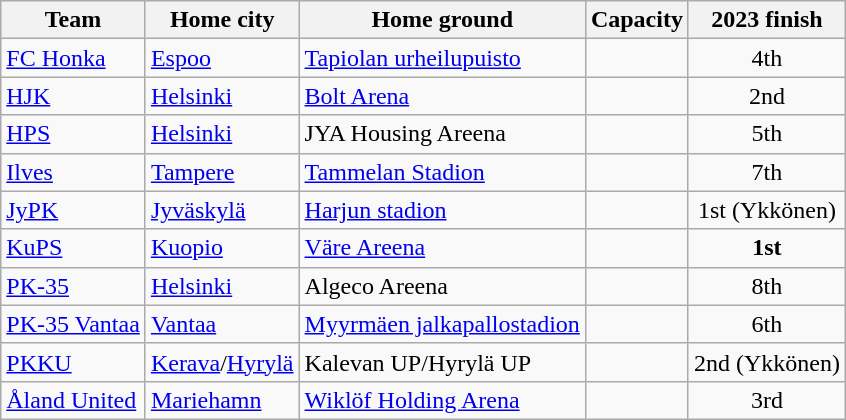<table class="wikitable sortable">
<tr>
<th>Team</th>
<th>Home city</th>
<th>Home ground</th>
<th>Capacity</th>
<th data-sort-type="number">2023 finish</th>
</tr>
<tr>
<td><a href='#'>FC Honka</a></td>
<td><a href='#'>Espoo</a></td>
<td><a href='#'>Tapiolan urheilupuisto</a></td>
<td style="text-align:center;"></td>
<td style="text-align:center;">4th</td>
</tr>
<tr>
<td><a href='#'>HJK</a></td>
<td><a href='#'>Helsinki</a></td>
<td><a href='#'>Bolt Arena</a></td>
<td style="text-align:center;"></td>
<td style="text-align:center;">2nd</td>
</tr>
<tr>
<td><a href='#'>HPS</a></td>
<td><a href='#'>Helsinki</a></td>
<td>JYA Housing Areena</td>
<td style="text-align:center;"></td>
<td style="text-align:center;">5th</td>
</tr>
<tr>
<td><a href='#'>Ilves</a></td>
<td><a href='#'>Tampere</a></td>
<td><a href='#'>Tammelan Stadion</a></td>
<td style="text-align:center;"></td>
<td style="text-align:center;">7th</td>
</tr>
<tr>
<td><a href='#'>JyPK</a></td>
<td><a href='#'>Jyväskylä</a></td>
<td><a href='#'>Harjun stadion</a></td>
<td style="text-align:center;"></td>
<td style="text-align:center;">1st (Ykkönen)</td>
</tr>
<tr>
<td><a href='#'>KuPS</a></td>
<td><a href='#'>Kuopio</a></td>
<td><a href='#'>Väre Areena</a></td>
<td style="text-align:center;"></td>
<td style="text-align:center;"><strong>1st</strong></td>
</tr>
<tr>
<td><a href='#'>PK-35</a></td>
<td><a href='#'>Helsinki</a></td>
<td>Algeco Areena</td>
<td style="text-align:center;"></td>
<td style="text-align:center;">8th</td>
</tr>
<tr>
<td><a href='#'>PK-35 Vantaa</a></td>
<td><a href='#'>Vantaa</a></td>
<td><a href='#'>Myyrmäen jalkapallostadion</a></td>
<td style="text-align:center;"></td>
<td style="text-align:center;">6th</td>
</tr>
<tr>
<td><a href='#'>PKKU</a></td>
<td><a href='#'>Kerava</a>/<a href='#'>Hyrylä</a></td>
<td>Kalevan UP/Hyrylä UP</td>
<td style="text-align:center;"></td>
<td style="text-align:center;">2nd (Ykkönen)</td>
</tr>
<tr>
<td><a href='#'>Åland United</a></td>
<td><a href='#'>Mariehamn</a></td>
<td><a href='#'>Wiklöf Holding Arena</a></td>
<td style="text-align:center;"></td>
<td style="text-align:center;">3rd</td>
</tr>
</table>
